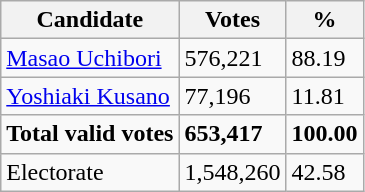<table class="wikitable">
<tr>
<th><strong>Candidate</strong></th>
<th><strong>Votes</strong></th>
<th>%</th>
</tr>
<tr>
<td><a href='#'>Masao Uchibori</a></td>
<td>576,221</td>
<td>88.19</td>
</tr>
<tr>
<td><a href='#'>Yoshiaki Kusano</a></td>
<td>77,196</td>
<td>11.81</td>
</tr>
<tr>
<td><strong>Total valid votes</strong></td>
<td><strong>653,417</strong></td>
<td><strong>100.00</strong></td>
</tr>
<tr>
<td>Electorate</td>
<td>1,548,260</td>
<td>42.58</td>
</tr>
</table>
